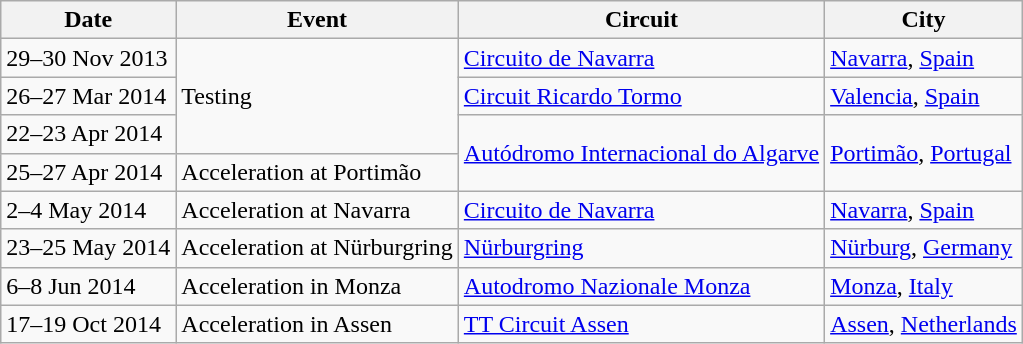<table class="wikitable">
<tr>
<th>Date</th>
<th>Event</th>
<th>Circuit</th>
<th>City</th>
</tr>
<tr>
<td>29–30 Nov 2013</td>
<td rowspan=3>Testing</td>
<td><a href='#'>Circuito de Navarra</a></td>
<td><a href='#'>Navarra</a>, <a href='#'>Spain</a></td>
</tr>
<tr>
<td>26–27 Mar 2014</td>
<td><a href='#'>Circuit Ricardo Tormo</a></td>
<td><a href='#'>Valencia</a>, <a href='#'>Spain</a></td>
</tr>
<tr>
<td>22–23 Apr 2014</td>
<td rowspan="2"><a href='#'>Autódromo Internacional do Algarve</a></td>
<td rowspan="2"><a href='#'>Portimão</a>, <a href='#'>Portugal</a></td>
</tr>
<tr>
<td>25–27 Apr 2014</td>
<td>Acceleration at Portimão</td>
</tr>
<tr>
<td>2–4 May 2014</td>
<td>Acceleration at Navarra</td>
<td><a href='#'>Circuito de Navarra</a></td>
<td><a href='#'>Navarra</a>, <a href='#'>Spain</a></td>
</tr>
<tr>
<td>23–25 May 2014</td>
<td>Acceleration at Nürburgring</td>
<td><a href='#'>Nürburgring</a></td>
<td><a href='#'>Nürburg</a>, <a href='#'>Germany</a></td>
</tr>
<tr>
<td>6–8 Jun 2014</td>
<td>Acceleration in Monza</td>
<td><a href='#'>Autodromo Nazionale Monza</a></td>
<td><a href='#'>Monza</a>, <a href='#'>Italy</a></td>
</tr>
<tr>
<td>17–19 Oct 2014</td>
<td>Acceleration in Assen</td>
<td><a href='#'>TT Circuit Assen</a></td>
<td><a href='#'>Assen</a>, <a href='#'>Netherlands</a></td>
</tr>
</table>
